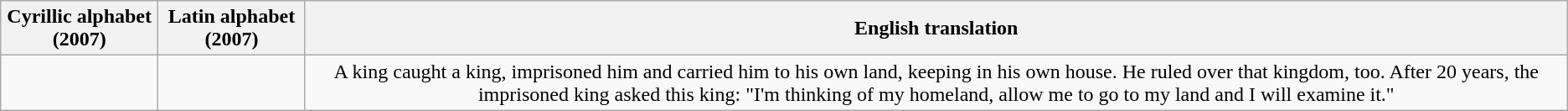<table class="wikitable">
<tr>
<th>Cyrillic alphabet (2007)</th>
<th>Latin alphabet (2007)</th>
<th>English translation</th>
</tr>
<tr style="vertical-align:top;text-align:center;">
<td></td>
<td></td>
<td>A king caught a king, imprisoned him and carried him to his own land, keeping in his own house. He ruled over that kingdom, too. After 20 years, the imprisoned king asked this king: "I'm thinking of my homeland, allow me to go to my land and I will examine it."</td>
</tr>
</table>
